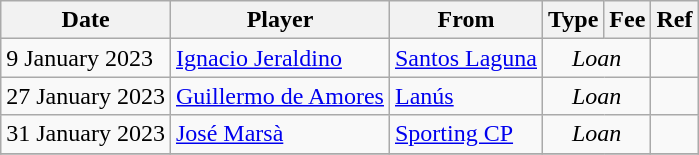<table class="wikitable">
<tr>
<th>Date</th>
<th>Player</th>
<th>From</th>
<th>Type</th>
<th>Fee</th>
<th>Ref</th>
</tr>
<tr>
<td>9 January 2023</td>
<td> <a href='#'>Ignacio Jeraldino</a></td>
<td> <a href='#'>Santos Laguna</a></td>
<td colspan=2 align=center><em>Loan</em></td>
<td align=center></td>
</tr>
<tr>
<td>27 January 2023</td>
<td> <a href='#'>Guillermo de Amores</a></td>
<td> <a href='#'>Lanús</a></td>
<td colspan=2 align=center><em>Loan</em></td>
<td align=center></td>
</tr>
<tr>
<td>31 January 2023</td>
<td> <a href='#'>José Marsà</a></td>
<td> <a href='#'>Sporting CP</a></td>
<td colspan=2 align=center><em>Loan</em></td>
<td align=center></td>
</tr>
<tr>
</tr>
</table>
